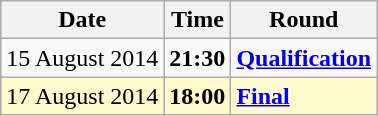<table class="wikitable">
<tr>
<th>Date</th>
<th>Time</th>
<th>Round</th>
</tr>
<tr>
<td>15 August 2014</td>
<td><strong>21:30</strong></td>
<td><strong><a href='#'>Qualification</a></strong></td>
</tr>
<tr style=background:lemonchiffon>
<td>17 August 2014</td>
<td><strong>18:00</strong></td>
<td><strong><a href='#'>Final</a></strong></td>
</tr>
</table>
